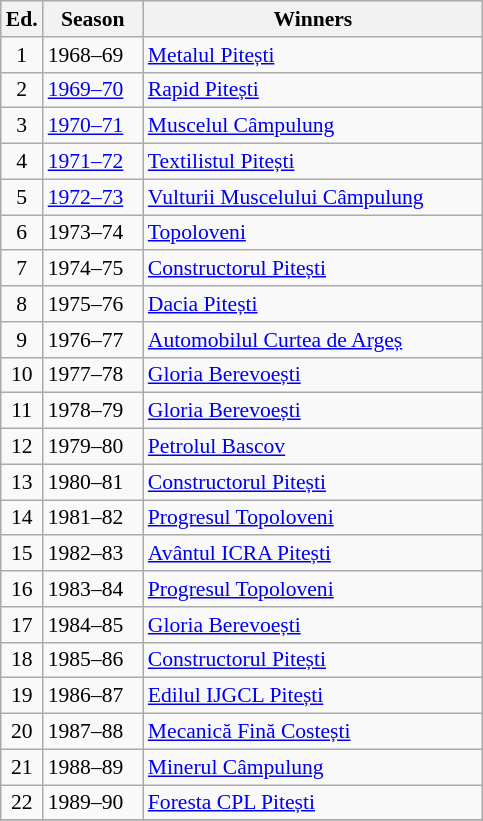<table class="wikitable" style="font-size:90%">
<tr>
<th><abbr>Ed.</abbr></th>
<th width="60">Season</th>
<th width="220">Winners</th>
</tr>
<tr>
<td align=center>1</td>
<td>1968–69</td>
<td><a href='#'>Metalul Pitești</a></td>
</tr>
<tr>
<td align=center>2</td>
<td><a href='#'>1969–70</a></td>
<td><a href='#'>Rapid Pitești</a></td>
</tr>
<tr>
<td align=center>3</td>
<td><a href='#'>1970–71</a></td>
<td><a href='#'>Muscelul Câmpulung</a></td>
</tr>
<tr>
<td align=center>4</td>
<td><a href='#'>1971–72</a></td>
<td><a href='#'>Textilistul Pitești</a></td>
</tr>
<tr>
<td align=center>5</td>
<td><a href='#'>1972–73</a></td>
<td><a href='#'>Vulturii Muscelului Câmpulung</a></td>
</tr>
<tr>
<td align=center>6</td>
<td>1973–74</td>
<td><a href='#'>Topoloveni</a></td>
</tr>
<tr>
<td align=center>7</td>
<td>1974–75</td>
<td><a href='#'>Constructorul Pitești</a></td>
</tr>
<tr>
<td align=center>8</td>
<td>1975–76</td>
<td><a href='#'>Dacia Pitești</a></td>
</tr>
<tr>
<td align=center>9</td>
<td>1976–77</td>
<td><a href='#'>Automobilul Curtea de Argeș</a></td>
</tr>
<tr>
<td align=center>10</td>
<td>1977–78</td>
<td><a href='#'>Gloria Berevoești</a></td>
</tr>
<tr>
<td align=center>11</td>
<td>1978–79</td>
<td><a href='#'>Gloria Berevoești</a></td>
</tr>
<tr>
<td align=center>12</td>
<td>1979–80</td>
<td><a href='#'>Petrolul Bascov</a></td>
</tr>
<tr>
<td align=center>13</td>
<td>1980–81</td>
<td><a href='#'>Constructorul Pitești</a></td>
</tr>
<tr>
<td align=center>14</td>
<td>1981–82</td>
<td><a href='#'>Progresul Topoloveni</a></td>
</tr>
<tr>
<td align=center>15</td>
<td>1982–83</td>
<td><a href='#'>Avântul ICRA Pitești</a></td>
</tr>
<tr>
<td align=center>16</td>
<td>1983–84</td>
<td><a href='#'>Progresul Topoloveni</a></td>
</tr>
<tr>
<td align=center>17</td>
<td>1984–85</td>
<td><a href='#'>Gloria Berevoești</a></td>
</tr>
<tr>
<td align=center>18</td>
<td>1985–86</td>
<td><a href='#'>Constructorul Pitești</a></td>
</tr>
<tr>
<td align=center>19</td>
<td>1986–87</td>
<td><a href='#'>Edilul IJGCL Pitești</a></td>
</tr>
<tr>
<td align=center>20</td>
<td>1987–88</td>
<td><a href='#'>Mecanică Fină Costești</a></td>
</tr>
<tr>
<td align=center>21</td>
<td>1988–89</td>
<td><a href='#'>Minerul Câmpulung</a></td>
</tr>
<tr>
<td align=center>22</td>
<td>1989–90</td>
<td><a href='#'>Foresta CPL Pitești</a></td>
</tr>
<tr>
</tr>
</table>
